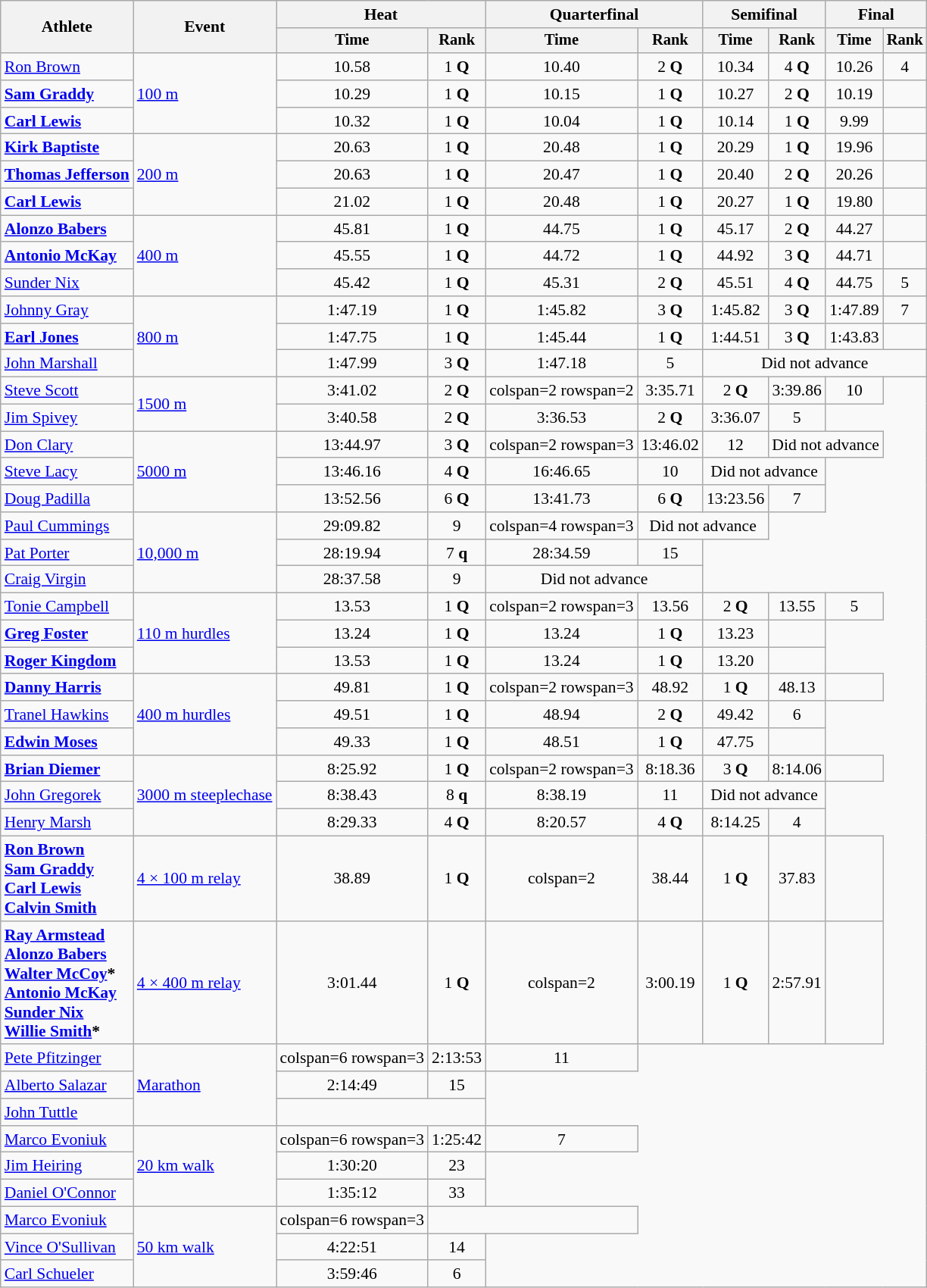<table class=wikitable style=font-size:90%;text-align:center>
<tr>
<th rowspan=2>Athlete</th>
<th rowspan=2>Event</th>
<th colspan=2>Heat</th>
<th colspan=2>Quarterfinal</th>
<th colspan=2>Semifinal</th>
<th colspan=2>Final</th>
</tr>
<tr style=font-size:95%>
<th>Time</th>
<th>Rank</th>
<th>Time</th>
<th>Rank</th>
<th>Time</th>
<th>Rank</th>
<th>Time</th>
<th>Rank</th>
</tr>
<tr>
<td align=left><a href='#'>Ron Brown</a></td>
<td align=left rowspan=3><a href='#'>100 m</a></td>
<td>10.58</td>
<td>1 <strong>Q</strong></td>
<td>10.40</td>
<td>2 <strong>Q</strong></td>
<td>10.34</td>
<td>4 <strong>Q</strong></td>
<td>10.26</td>
<td>4</td>
</tr>
<tr>
<td align=left><strong><a href='#'>Sam Graddy</a></strong></td>
<td>10.29</td>
<td>1 <strong>Q</strong></td>
<td>10.15</td>
<td>1 <strong>Q</strong></td>
<td>10.27</td>
<td>2 <strong>Q</strong></td>
<td>10.19</td>
<td></td>
</tr>
<tr>
<td align=left><strong><a href='#'>Carl Lewis</a></strong></td>
<td>10.32</td>
<td>1 <strong>Q</strong></td>
<td>10.04</td>
<td>1 <strong>Q</strong></td>
<td>10.14</td>
<td>1 <strong>Q</strong></td>
<td>9.99</td>
<td></td>
</tr>
<tr>
<td align=left><strong><a href='#'>Kirk Baptiste</a></strong></td>
<td align=left rowspan=3><a href='#'>200 m</a></td>
<td>20.63</td>
<td>1 <strong>Q</strong></td>
<td>20.48</td>
<td>1 <strong>Q</strong></td>
<td>20.29</td>
<td>1 <strong>Q</strong></td>
<td>19.96</td>
<td></td>
</tr>
<tr>
<td align=left><strong><a href='#'>Thomas Jefferson</a></strong></td>
<td>20.63</td>
<td>1 <strong>Q</strong></td>
<td>20.47</td>
<td>1 <strong>Q</strong></td>
<td>20.40</td>
<td>2 <strong>Q</strong></td>
<td>20.26</td>
<td></td>
</tr>
<tr>
<td align=left><strong><a href='#'>Carl Lewis</a></strong></td>
<td>21.02</td>
<td>1 <strong>Q</strong></td>
<td>20.48</td>
<td>1 <strong>Q</strong></td>
<td>20.27</td>
<td>1 <strong>Q</strong></td>
<td>19.80 </td>
<td></td>
</tr>
<tr>
<td align=left><strong><a href='#'>Alonzo Babers</a></strong></td>
<td align=left rowspan=3><a href='#'>400 m</a></td>
<td>45.81</td>
<td>1 <strong>Q</strong></td>
<td>44.75</td>
<td>1 <strong>Q</strong></td>
<td>45.17</td>
<td>2 <strong>Q</strong></td>
<td>44.27</td>
<td></td>
</tr>
<tr>
<td align=left><strong><a href='#'>Antonio McKay</a></strong></td>
<td>45.55</td>
<td>1 <strong>Q</strong></td>
<td>44.72</td>
<td>1 <strong>Q</strong></td>
<td>44.92</td>
<td>3 <strong>Q</strong></td>
<td>44.71</td>
<td></td>
</tr>
<tr>
<td align=left><a href='#'>Sunder Nix</a></td>
<td>45.42</td>
<td>1 <strong>Q</strong></td>
<td>45.31</td>
<td>2 <strong>Q</strong></td>
<td>45.51</td>
<td>4 <strong>Q</strong></td>
<td>44.75</td>
<td>5</td>
</tr>
<tr>
<td align=left><a href='#'>Johnny Gray</a></td>
<td align=left rowspan=3><a href='#'>800 m</a></td>
<td>1:47.19</td>
<td>1 <strong>Q</strong></td>
<td>1:45.82</td>
<td>3 <strong>Q</strong></td>
<td>1:45.82</td>
<td>3 <strong>Q</strong></td>
<td>1:47.89</td>
<td>7</td>
</tr>
<tr>
<td align=left><strong><a href='#'>Earl Jones</a></strong></td>
<td>1:47.75</td>
<td>1 <strong>Q</strong></td>
<td>1:45.44</td>
<td>1 <strong>Q</strong></td>
<td>1:44.51</td>
<td>3 <strong>Q</strong></td>
<td>1:43.83</td>
<td></td>
</tr>
<tr>
<td align=left><a href='#'>John Marshall</a></td>
<td>1:47.99</td>
<td>3 <strong>Q</strong></td>
<td>1:47.18</td>
<td>5</td>
<td colspan=4>Did not advance</td>
</tr>
<tr>
<td align=left><a href='#'>Steve Scott</a></td>
<td align=left rowspan=2><a href='#'>1500 m</a></td>
<td>3:41.02</td>
<td>2 <strong>Q</strong></td>
<td>colspan=2 rowspan=2 </td>
<td>3:35.71</td>
<td>2 <strong>Q</strong></td>
<td>3:39.86</td>
<td>10</td>
</tr>
<tr>
<td align=left><a href='#'>Jim Spivey</a></td>
<td>3:40.58</td>
<td>2 <strong>Q</strong></td>
<td>3:36.53</td>
<td>2 <strong>Q</strong></td>
<td>3:36.07</td>
<td>5</td>
</tr>
<tr>
<td align=left><a href='#'>Don Clary</a></td>
<td align=left rowspan=3><a href='#'>5000 m</a></td>
<td>13:44.97</td>
<td>3 <strong>Q</strong></td>
<td>colspan=2 rowspan=3 </td>
<td>13:46.02</td>
<td>12</td>
<td colspan=2>Did not advance</td>
</tr>
<tr>
<td align=left><a href='#'>Steve Lacy</a></td>
<td>13:46.16</td>
<td>4 <strong>Q</strong></td>
<td>16:46.65</td>
<td>10</td>
<td colspan=2>Did not advance</td>
</tr>
<tr>
<td align=left><a href='#'>Doug Padilla</a></td>
<td>13:52.56</td>
<td>6 <strong>Q</strong></td>
<td>13:41.73</td>
<td>6 <strong>Q</strong></td>
<td>13:23.56</td>
<td>7</td>
</tr>
<tr>
<td align=left><a href='#'>Paul Cummings</a></td>
<td align=left rowspan=3><a href='#'>10,000 m</a></td>
<td>29:09.82</td>
<td>9</td>
<td>colspan=4 rowspan=3 </td>
<td colspan=2>Did not advance</td>
</tr>
<tr>
<td align=left><a href='#'>Pat Porter</a></td>
<td>28:19.94</td>
<td>7 <strong>q</strong></td>
<td>28:34.59</td>
<td>15</td>
</tr>
<tr>
<td align=left><a href='#'>Craig Virgin</a></td>
<td>28:37.58</td>
<td>9</td>
<td colspan=2>Did not advance</td>
</tr>
<tr>
<td align=left><a href='#'>Tonie Campbell</a></td>
<td align=left rowspan=3><a href='#'>110 m hurdles</a></td>
<td>13.53</td>
<td>1 <strong>Q</strong></td>
<td>colspan=2 rowspan=3 </td>
<td>13.56</td>
<td>2 <strong>Q</strong></td>
<td>13.55</td>
<td>5</td>
</tr>
<tr>
<td align=left><strong><a href='#'>Greg Foster</a></strong></td>
<td>13.24</td>
<td>1 <strong>Q</strong></td>
<td>13.24</td>
<td>1 <strong>Q</strong></td>
<td>13.23</td>
<td></td>
</tr>
<tr>
<td align=left><strong><a href='#'>Roger Kingdom</a></strong></td>
<td>13.53</td>
<td>1 <strong>Q</strong></td>
<td>13.24</td>
<td>1 <strong>Q</strong></td>
<td>13.20 </td>
<td></td>
</tr>
<tr>
<td align=left><strong><a href='#'>Danny Harris</a></strong></td>
<td align=left rowspan=3><a href='#'>400 m hurdles</a></td>
<td>49.81</td>
<td>1 <strong>Q</strong></td>
<td>colspan=2 rowspan=3 </td>
<td>48.92</td>
<td>1 <strong>Q</strong></td>
<td>48.13</td>
<td></td>
</tr>
<tr>
<td align=left><a href='#'>Tranel Hawkins</a></td>
<td>49.51</td>
<td>1 <strong>Q</strong></td>
<td>48.94</td>
<td>2 <strong>Q</strong></td>
<td>49.42</td>
<td>6</td>
</tr>
<tr>
<td align=left><strong><a href='#'>Edwin Moses</a></strong></td>
<td>49.33</td>
<td>1 <strong>Q</strong></td>
<td>48.51</td>
<td>1 <strong>Q</strong></td>
<td>47.75</td>
<td></td>
</tr>
<tr>
<td align=left><strong><a href='#'>Brian Diemer</a></strong></td>
<td align=left rowspan=3><a href='#'>3000 m steeplechase</a></td>
<td>8:25.92</td>
<td>1 <strong>Q</strong></td>
<td>colspan=2 rowspan=3 </td>
<td>8:18.36</td>
<td>3 <strong>Q</strong></td>
<td>8:14.06</td>
<td></td>
</tr>
<tr>
<td align=left><a href='#'>John Gregorek</a></td>
<td>8:38.43</td>
<td>8 <strong>q</strong></td>
<td>8:38.19</td>
<td>11</td>
<td colspan=2>Did not advance</td>
</tr>
<tr>
<td align=left><a href='#'>Henry Marsh</a></td>
<td>8:29.33</td>
<td>4 <strong>Q</strong></td>
<td>8:20.57</td>
<td>4 <strong>Q</strong></td>
<td>8:14.25</td>
<td>4</td>
</tr>
<tr>
<td align=left><strong><a href='#'>Ron Brown</a><br><a href='#'>Sam Graddy</a><br><a href='#'>Carl Lewis</a><br><a href='#'>Calvin Smith</a></strong></td>
<td align=left><a href='#'>4 × 100 m relay</a></td>
<td>38.89</td>
<td>1 <strong>Q</strong></td>
<td>colspan=2 </td>
<td>38.44</td>
<td>1 <strong>Q</strong></td>
<td>37.83 </td>
<td></td>
</tr>
<tr>
<td align=left><strong><a href='#'>Ray Armstead</a><br><a href='#'>Alonzo Babers</a><br><a href='#'>Walter McCoy</a>*<br><a href='#'>Antonio McKay</a><br><a href='#'>Sunder Nix</a><br><a href='#'>Willie Smith</a>*</strong></td>
<td align=left><a href='#'>4 × 400 m relay</a></td>
<td>3:01.44</td>
<td>1 <strong>Q</strong></td>
<td>colspan=2 </td>
<td>3:00.19</td>
<td>1 <strong>Q</strong></td>
<td>2:57.91</td>
<td></td>
</tr>
<tr>
<td align=left><a href='#'>Pete Pfitzinger</a></td>
<td align=left rowspan=3><a href='#'>Marathon</a></td>
<td>colspan=6 rowspan=3 </td>
<td>2:13:53</td>
<td>11</td>
</tr>
<tr>
<td align=left><a href='#'>Alberto Salazar</a></td>
<td>2:14:49</td>
<td>15</td>
</tr>
<tr>
<td align=left><a href='#'>John Tuttle</a></td>
<td colspan=2></td>
</tr>
<tr>
<td align=left><a href='#'>Marco Evoniuk</a></td>
<td align=left rowspan=3><a href='#'>20 km walk</a></td>
<td>colspan=6 rowspan=3 </td>
<td>1:25:42</td>
<td>7</td>
</tr>
<tr>
<td align=left><a href='#'>Jim Heiring</a></td>
<td>1:30:20</td>
<td>23</td>
</tr>
<tr>
<td align=left><a href='#'>Daniel O'Connor</a></td>
<td>1:35:12</td>
<td>33</td>
</tr>
<tr>
<td align=left><a href='#'>Marco Evoniuk</a></td>
<td align=left rowspan=3><a href='#'>50 km walk</a></td>
<td>colspan=6 rowspan=3 </td>
<td colspan=2></td>
</tr>
<tr>
<td align=left><a href='#'>Vince O'Sullivan</a></td>
<td>4:22:51</td>
<td>14</td>
</tr>
<tr>
<td align=left><a href='#'>Carl Schueler</a></td>
<td>3:59:46</td>
<td>6</td>
</tr>
</table>
